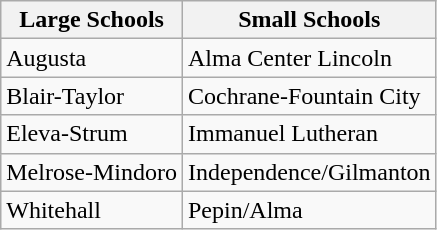<table class="wikitable">
<tr>
<th>Large Schools</th>
<th>Small Schools</th>
</tr>
<tr>
<td>Augusta</td>
<td>Alma Center Lincoln</td>
</tr>
<tr>
<td>Blair-Taylor</td>
<td>Cochrane-Fountain City</td>
</tr>
<tr>
<td>Eleva-Strum</td>
<td>Immanuel Lutheran</td>
</tr>
<tr>
<td>Melrose-Mindoro</td>
<td>Independence/Gilmanton</td>
</tr>
<tr>
<td>Whitehall</td>
<td>Pepin/Alma</td>
</tr>
</table>
